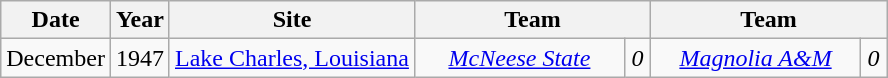<table class="wikitable">
<tr>
<th>Date</th>
<th>Year</th>
<th>Site</th>
<th colspan=2 width=150>Team</th>
<th colspan=2 width=150>Team</th>
</tr>
<tr align=center>
<td>December</td>
<td>1947</td>
<td><a href='#'>Lake Charles, Louisiana</a></td>
<td align=center><em><a href='#'>McNeese State</a></em></td>
<td width=10><em>0</em></td>
<td align=center><em><a href='#'>Magnolia A&M</a></em></td>
<td width=10><em>0</em></td>
</tr>
</table>
